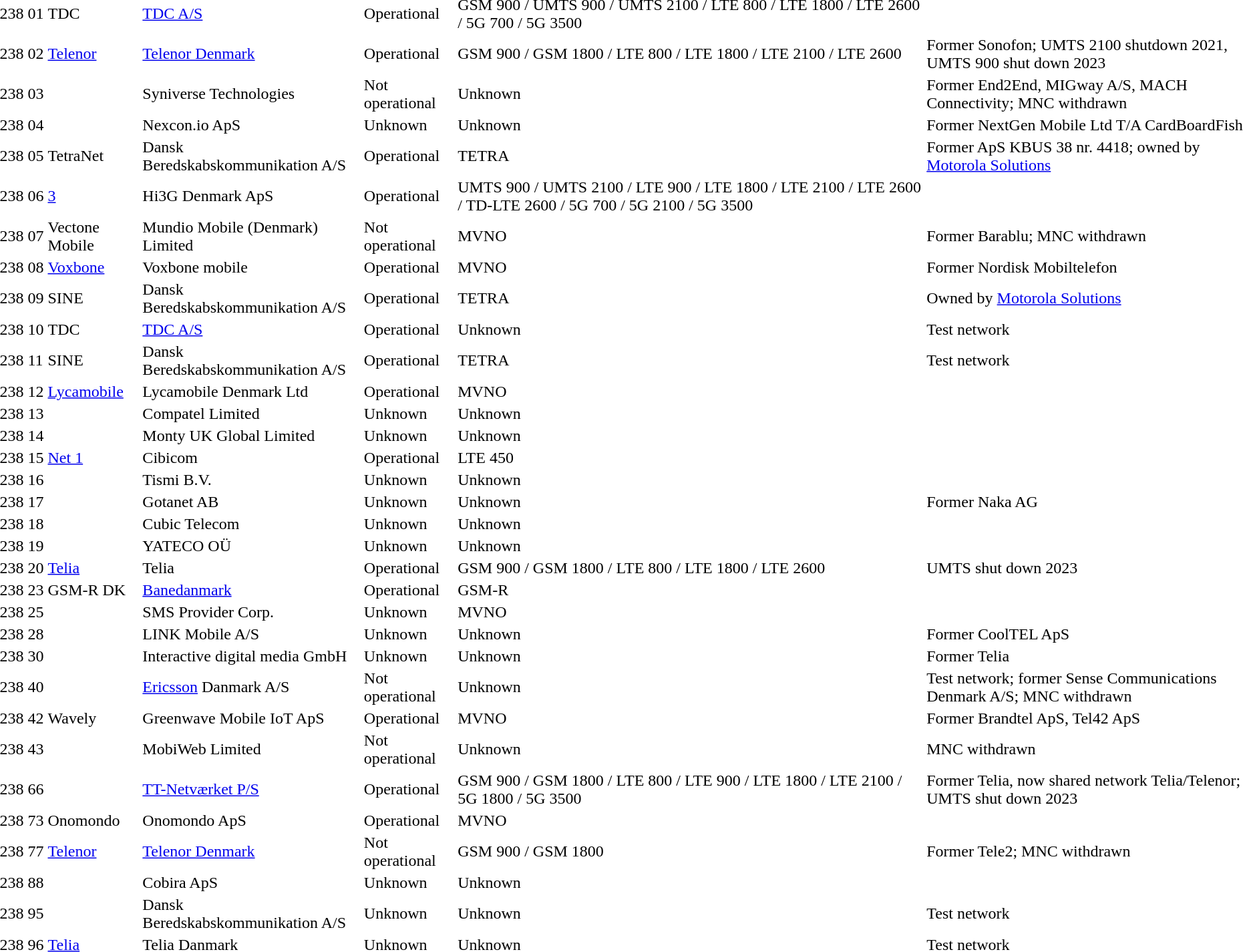<table>
<tr>
<td>238</td>
<td>01</td>
<td>TDC</td>
<td><a href='#'>TDC A/S</a></td>
<td>Operational</td>
<td>GSM 900 / UMTS 900 / UMTS 2100 / LTE 800 / LTE 1800 / LTE 2600 / 5G 700 / 5G 3500</td>
<td></td>
</tr>
<tr>
<td>238</td>
<td>02</td>
<td><a href='#'>Telenor</a></td>
<td><a href='#'>Telenor Denmark</a></td>
<td>Operational</td>
<td>GSM 900 / GSM 1800 / LTE 800 / LTE 1800 / LTE 2100 / LTE 2600</td>
<td>Former Sonofon; UMTS 2100 shutdown 2021, UMTS 900  shut down 2023</td>
</tr>
<tr>
<td>238</td>
<td>03</td>
<td></td>
<td>Syniverse Technologies</td>
<td>Not operational</td>
<td>Unknown</td>
<td>Former End2End, MIGway A/S, MACH Connectivity; MNC withdrawn</td>
</tr>
<tr>
<td>238</td>
<td>04</td>
<td></td>
<td>Nexcon.io ApS</td>
<td>Unknown</td>
<td>Unknown</td>
<td>Former NextGen Mobile Ltd T/A CardBoardFish</td>
</tr>
<tr>
<td>238</td>
<td>05</td>
<td>TetraNet</td>
<td>Dansk Beredskabskommunikation A/S</td>
<td>Operational</td>
<td>TETRA</td>
<td>Former ApS KBUS 38 nr. 4418; owned by <a href='#'>Motorola Solutions</a></td>
</tr>
<tr>
<td>238</td>
<td>06</td>
<td><a href='#'>3</a></td>
<td>Hi3G Denmark ApS</td>
<td>Operational</td>
<td>UMTS 900 / UMTS 2100 / LTE 900 / LTE 1800 / LTE 2100 / LTE 2600 / TD-LTE 2600 / 5G 700 / 5G 2100 / 5G 3500</td>
<td></td>
</tr>
<tr>
<td>238</td>
<td>07</td>
<td>Vectone Mobile</td>
<td>Mundio Mobile (Denmark) Limited</td>
<td>Not operational</td>
<td>MVNO</td>
<td>Former Barablu; MNC withdrawn </td>
</tr>
<tr>
<td>238</td>
<td>08</td>
<td><a href='#'>Voxbone</a></td>
<td>Voxbone mobile</td>
<td>Operational</td>
<td>MVNO</td>
<td>Former Nordisk Mobiltelefon</td>
</tr>
<tr>
<td>238</td>
<td>09</td>
<td>SINE</td>
<td>Dansk Beredskabskommunikation A/S</td>
<td>Operational</td>
<td>TETRA</td>
<td>Owned by <a href='#'>Motorola Solutions</a></td>
</tr>
<tr>
<td>238</td>
<td>10</td>
<td>TDC</td>
<td><a href='#'>TDC A/S</a></td>
<td>Operational</td>
<td>Unknown</td>
<td>Test network</td>
</tr>
<tr>
<td>238</td>
<td>11</td>
<td>SINE</td>
<td>Dansk Beredskabskommunikation A/S</td>
<td>Operational</td>
<td>TETRA</td>
<td>Test network</td>
</tr>
<tr>
<td>238</td>
<td>12</td>
<td><a href='#'>Lycamobile</a></td>
<td>Lycamobile Denmark Ltd</td>
<td>Operational</td>
<td>MVNO</td>
<td></td>
</tr>
<tr>
<td>238</td>
<td>13</td>
<td></td>
<td>Compatel Limited</td>
<td>Unknown</td>
<td>Unknown</td>
<td></td>
</tr>
<tr>
<td>238</td>
<td>14</td>
<td></td>
<td>Monty UK Global Limited</td>
<td>Unknown</td>
<td>Unknown</td>
<td></td>
</tr>
<tr>
<td>238</td>
<td>15</td>
<td><a href='#'>Net 1</a></td>
<td>Cibicom</td>
<td>Operational</td>
<td>LTE 450</td>
<td></td>
</tr>
<tr>
<td>238</td>
<td>16</td>
<td></td>
<td>Tismi B.V.</td>
<td>Unknown</td>
<td>Unknown</td>
<td></td>
</tr>
<tr>
<td>238</td>
<td>17</td>
<td></td>
<td>Gotanet AB</td>
<td>Unknown</td>
<td>Unknown</td>
<td>Former Naka AG</td>
</tr>
<tr>
<td>238</td>
<td>18</td>
<td></td>
<td>Cubic Telecom</td>
<td>Unknown</td>
<td>Unknown</td>
<td></td>
</tr>
<tr>
<td>238</td>
<td>19</td>
<td></td>
<td>YATECO OÜ</td>
<td>Unknown</td>
<td>Unknown</td>
<td></td>
</tr>
<tr>
<td>238</td>
<td>20</td>
<td><a href='#'>Telia</a></td>
<td>Telia</td>
<td>Operational</td>
<td>GSM 900 / GSM 1800 / LTE 800 / LTE 1800 / LTE 2600</td>
<td>UMTS shut down 2023</td>
</tr>
<tr>
<td>238</td>
<td>23</td>
<td>GSM-R DK</td>
<td><a href='#'>Banedanmark</a></td>
<td>Operational</td>
<td>GSM-R</td>
<td></td>
</tr>
<tr>
<td>238</td>
<td>25</td>
<td></td>
<td>SMS Provider Corp.</td>
<td>Unknown</td>
<td>MVNO</td>
<td></td>
</tr>
<tr>
<td>238</td>
<td>28</td>
<td></td>
<td>LINK Mobile A/S</td>
<td>Unknown</td>
<td>Unknown</td>
<td>Former CoolTEL ApS</td>
</tr>
<tr>
<td>238</td>
<td>30</td>
<td></td>
<td>Interactive digital media GmbH</td>
<td>Unknown</td>
<td>Unknown</td>
<td>Former Telia</td>
</tr>
<tr>
<td>238</td>
<td>40</td>
<td></td>
<td><a href='#'>Ericsson</a> Danmark A/S</td>
<td>Not operational</td>
<td>Unknown</td>
<td>Test network; former Sense Communications Denmark A/S; MNC withdrawn</td>
</tr>
<tr>
<td>238</td>
<td>42</td>
<td>Wavely</td>
<td>Greenwave Mobile IoT ApS</td>
<td>Operational</td>
<td>MVNO</td>
<td>Former Brandtel ApS, Tel42 ApS</td>
</tr>
<tr>
<td>238</td>
<td>43</td>
<td></td>
<td>MobiWeb Limited</td>
<td>Not operational</td>
<td>Unknown</td>
<td>MNC withdrawn</td>
</tr>
<tr>
<td>238</td>
<td>66</td>
<td></td>
<td><a href='#'>TT-Netværket P/S</a></td>
<td>Operational</td>
<td>GSM 900 / GSM 1800 / LTE 800 / LTE 900 / LTE 1800 / LTE 2100 / 5G 1800 / 5G 3500</td>
<td>Former Telia, now shared network Telia/Telenor; UMTS shut down 2023</td>
</tr>
<tr>
<td>238</td>
<td>73</td>
<td>Onomondo</td>
<td>Onomondo ApS</td>
<td>Operational</td>
<td>MVNO</td>
<td></td>
</tr>
<tr>
<td>238</td>
<td>77</td>
<td><a href='#'>Telenor</a></td>
<td><a href='#'>Telenor Denmark</a></td>
<td>Not operational</td>
<td>GSM 900 / GSM 1800</td>
<td>Former Tele2; MNC withdrawn</td>
</tr>
<tr>
<td>238</td>
<td>88</td>
<td></td>
<td>Cobira ApS</td>
<td>Unknown</td>
<td>Unknown</td>
<td></td>
</tr>
<tr>
<td>238</td>
<td>95</td>
<td></td>
<td>Dansk Beredskabskommunikation A/S</td>
<td>Unknown</td>
<td>Unknown</td>
<td>Test network</td>
</tr>
<tr>
<td>238</td>
<td>96</td>
<td><a href='#'>Telia</a></td>
<td>Telia Danmark</td>
<td>Unknown</td>
<td>Unknown</td>
<td>Test network</td>
</tr>
</table>
